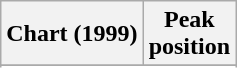<table class="wikitable sortable plainrowheaders" style="text-align:center">
<tr>
<th scope="col">Chart (1999)</th>
<th scope="col">Peak<br> position</th>
</tr>
<tr>
</tr>
<tr>
</tr>
</table>
